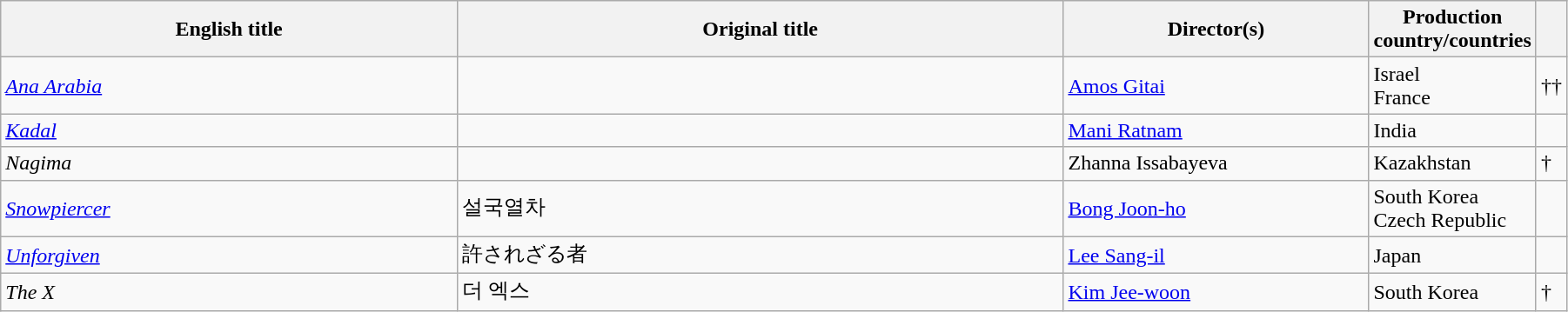<table class="sortable wikitable" width="95%" cellpadding="5">
<tr>
<th width="30%">English title</th>
<th width="40%">Original title</th>
<th width="20%">Director(s)</th>
<th width="10%">Production country/countries</th>
<th width="3%"></th>
</tr>
<tr>
<td><em><a href='#'>Ana Arabia</a></em></td>
<td></td>
<td><a href='#'>Amos Gitai</a></td>
<td>Israel<br>France</td>
<td>††</td>
</tr>
<tr>
<td><em><a href='#'>Kadal</a></em></td>
<td></td>
<td><a href='#'>Mani Ratnam</a></td>
<td>India</td>
<td></td>
</tr>
<tr>
<td><em>Nagima</em></td>
<td></td>
<td>Zhanna Issabayeva</td>
<td>Kazakhstan</td>
<td>†</td>
</tr>
<tr>
<td><em><a href='#'>Snowpiercer</a></em></td>
<td>설국열차</td>
<td><a href='#'>Bong Joon-ho</a></td>
<td>South Korea<br>Czech Republic</td>
<td></td>
</tr>
<tr>
<td><em><a href='#'>Unforgiven</a></em></td>
<td>許されざる者</td>
<td><a href='#'>Lee Sang-il</a></td>
<td>Japan</td>
<td></td>
</tr>
<tr>
<td><em>The X</em></td>
<td>더 엑스</td>
<td><a href='#'>Kim Jee-woon</a></td>
<td>South Korea</td>
<td>†</td>
</tr>
</table>
